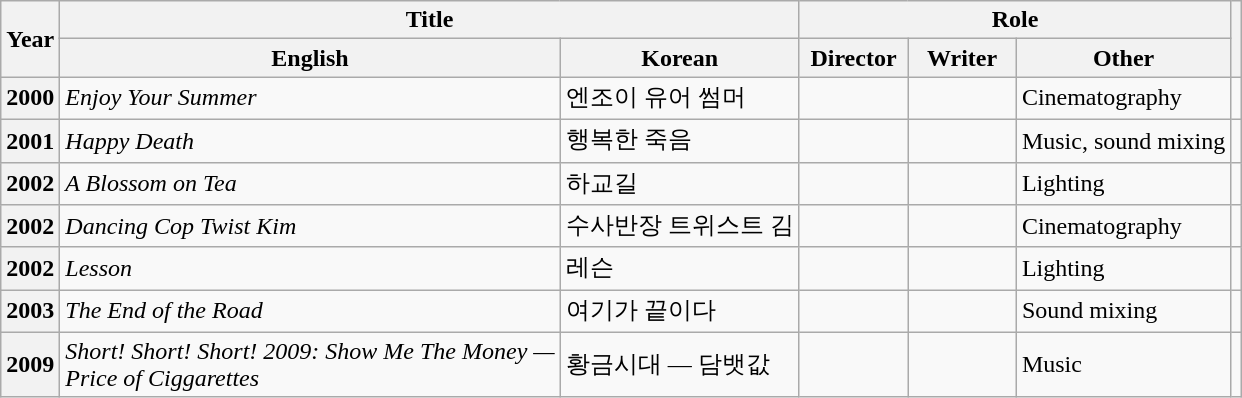<table class="wikitable sortable plainrowheaders" style="clear:none; font-size:100%; padding:0 auto">
<tr>
<th rowspan="2" scope="col">Year</th>
<th colspan="2" scope="col">Title</th>
<th colspan="3" scope="col">Role</th>
<th rowspan="2" scope="col" class="unsortable"></th>
</tr>
<tr>
<th>English</th>
<th>Korean</th>
<th width="65">Director</th>
<th width="65">Writer</th>
<th>Other</th>
</tr>
<tr>
<th scope="row">2000</th>
<td><em>Enjoy Your Summer</em></td>
<td>엔조이 유어 썸머</td>
<td></td>
<td></td>
<td>Cinematography</td>
<td></td>
</tr>
<tr>
<th scope="row">2001</th>
<td><em>Happy Death</em></td>
<td>행복한 죽음</td>
<td></td>
<td></td>
<td>Music, sound mixing</td>
<td></td>
</tr>
<tr>
<th scope="row">2002</th>
<td><em>A Blossom on Tea</em></td>
<td>하교길</td>
<td></td>
<td></td>
<td>Lighting</td>
<td></td>
</tr>
<tr>
<th scope="row">2002</th>
<td><em>Dancing Cop Twist Kim</em></td>
<td>수사반장 트위스트 김</td>
<td></td>
<td></td>
<td>Cinematography</td>
<td></td>
</tr>
<tr>
<th scope="row">2002</th>
<td><em>Lesson</em></td>
<td>레슨</td>
<td></td>
<td></td>
<td>Lighting</td>
<td></td>
</tr>
<tr>
<th scope="row">2003</th>
<td><em>The End of the Road</em></td>
<td>여기가 끝이다</td>
<td></td>
<td></td>
<td>Sound mixing</td>
<td></td>
</tr>
<tr>
<th scope="row">2009</th>
<td><em>Short! Short! Short! 2009: Show Me The Money —<br>Price of Ciggarettes</em></td>
<td>황금시대 — 담뱃값</td>
<td></td>
<td></td>
<td>Music</td>
<td><br></td>
</tr>
</table>
